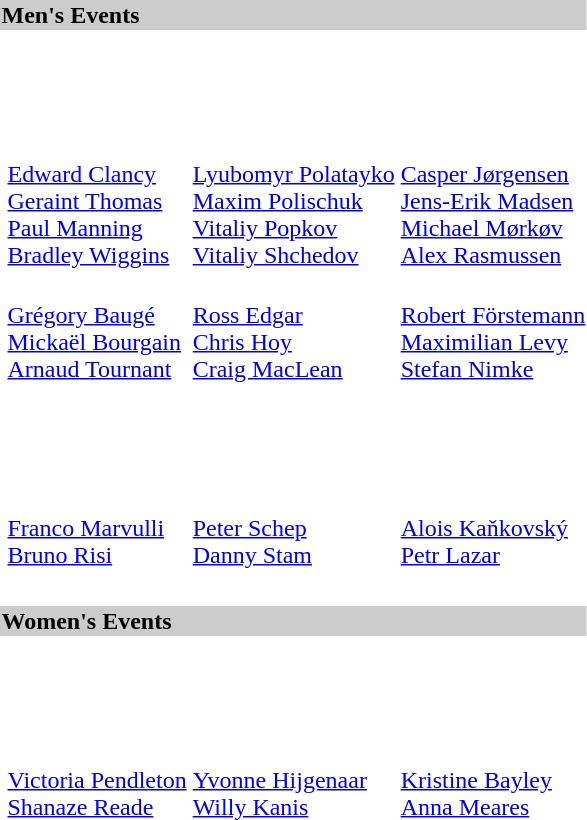<table>
<tr bgcolor="#cccccc">
<td colspan=7><strong>Men's Events</strong></td>
</tr>
<tr>
<td><br></td>
<td></td>
<td></td>
<td></td>
</tr>
<tr>
<td><br></td>
<td></td>
<td></td>
<td></td>
</tr>
<tr>
<td><br></td>
<td></td>
<td></td>
<td></td>
</tr>
<tr>
<td><br></td>
<td><br><a href='#'>Edward Clancy</a><br><a href='#'>Geraint Thomas</a><br><a href='#'>Paul Manning</a><br><a href='#'>Bradley Wiggins</a></td>
<td><br><a href='#'>Lyubomyr Polatayko</a><br><a href='#'>Maxim Polischuk</a><br><a href='#'>Vitaliy Popkov</a><br><a href='#'>Vitaliy Shchedov</a></td>
<td><br><a href='#'>Casper Jørgensen</a><br><a href='#'>Jens-Erik Madsen</a><br><a href='#'>Michael Mørkøv</a><br><a href='#'>Alex Rasmussen</a></td>
</tr>
<tr>
<td><br></td>
<td><br><a href='#'>Grégory Baugé</a><br><a href='#'>Mickaël Bourgain</a><br><a href='#'>Arnaud Tournant</a></td>
<td><br><a href='#'>Ross Edgar</a><br><a href='#'>Chris Hoy</a><br><a href='#'>Craig MacLean</a></td>
<td><br><a href='#'>Robert Förstemann</a><br><a href='#'>Maximilian Levy</a><br><a href='#'>Stefan Nimke</a></td>
</tr>
<tr>
<td><br></td>
<td></td>
<td></td>
<td></td>
</tr>
<tr>
<td><br></td>
<td></td>
<td></td>
<td></td>
</tr>
<tr>
<td><br></td>
<td></td>
<td></td>
<td></td>
</tr>
<tr>
<td><br></td>
<td><br><a href='#'>Franco Marvulli</a><br> <a href='#'>Bruno Risi</a></td>
<td><br><a href='#'>Peter Schep</a><br><a href='#'>Danny Stam</a></td>
<td><br><a href='#'>Alois Kaňkovský</a> <br> <a href='#'>Petr Lazar</a></td>
</tr>
<tr>
<td><br></td>
<td></td>
<td></td>
<td></td>
</tr>
<tr bgcolor="#cccccc">
<td colspan=7><strong>Women's Events</strong></td>
</tr>
<tr>
<td><br></td>
<td></td>
<td></td>
<td></td>
</tr>
<tr>
<td><br></td>
<td></td>
<td></td>
<td></td>
</tr>
<tr>
<td><br></td>
<td></td>
<td></td>
<td></td>
</tr>
<tr>
<td><br></td>
<td><br><a href='#'>Victoria Pendleton</a><br><a href='#'>Shanaze Reade</a></td>
<td><br><a href='#'>Yvonne Hijgenaar</a><br><a href='#'>Willy Kanis</a></td>
<td><br><a href='#'>Kristine Bayley</a><br><a href='#'>Anna Meares</a></td>
</tr>
<tr>
<td><br></td>
<td></td>
<td></td>
<td></td>
</tr>
<tr>
<td><br></td>
<td></td>
<td></td>
<td></td>
</tr>
<tr>
<td><br></td>
<td></td>
<td></td>
<td></td>
</tr>
</table>
